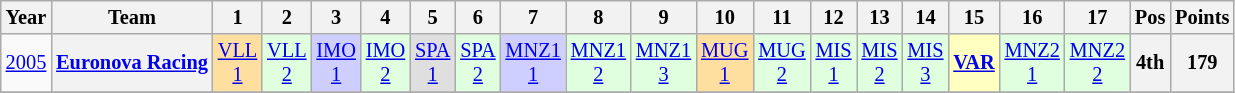<table class="wikitable" style="text-align:center; font-size:85%">
<tr>
<th>Year</th>
<th>Team</th>
<th>1</th>
<th>2</th>
<th>3</th>
<th>4</th>
<th>5</th>
<th>6</th>
<th>7</th>
<th>8</th>
<th>9</th>
<th>10</th>
<th>11</th>
<th>12</th>
<th>13</th>
<th>14</th>
<th>15</th>
<th>16</th>
<th>17</th>
<th>Pos</th>
<th>Points</th>
</tr>
<tr>
<td><a href='#'>2005</a></td>
<th nowrap><a href='#'>Euronova Racing</a></th>
<td style="background:#FFDF9F;"><a href='#'>VLL<br>1</a><br></td>
<td style="background:#DFFFDF;"><a href='#'>VLL<br>2</a><br></td>
<td style="background:#CFCFFF;"><a href='#'>IMO<br>1</a><br></td>
<td style="background:#DFFFDF;"><a href='#'>IMO<br>2</a><br></td>
<td style="background:#DFDFDF;"><a href='#'>SPA<br>1</a><br></td>
<td style="background:#DFFFDF;"><a href='#'>SPA<br>2</a><br></td>
<td style="background:#CFCFFF;"><a href='#'>MNZ1<br>1</a><br></td>
<td style="background:#DFFFDF;"><a href='#'>MNZ1<br>2</a><br></td>
<td style="background:#DFFFDF;"><a href='#'>MNZ1<br>3</a><br></td>
<td style="background:#FFDF9F;"><a href='#'>MUG<br>1</a><br></td>
<td style="background:#DFFFDF;"><a href='#'>MUG<br>2</a><br></td>
<td style="background:#DFFFDF;"><a href='#'>MIS<br>1</a><br></td>
<td style="background:#DFFFDF;"><a href='#'>MIS<br>2</a><br></td>
<td style="background:#DFFFDF;"><a href='#'>MIS<br>3</a><br></td>
<td style="background:#FFFFBF;"><strong><a href='#'>VAR</a></strong><br></td>
<td style="background:#DFFFDF;"><a href='#'>MNZ2<br>1</a><br></td>
<td style="background:#DFFFDF;"><a href='#'>MNZ2<br>2</a><br></td>
<th>4th</th>
<th>179</th>
</tr>
<tr>
</tr>
</table>
